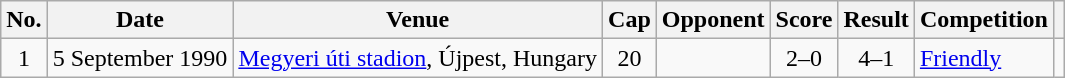<table class="wikitable sortable">
<tr>
<th scope=col>No.</th>
<th scope=col>Date</th>
<th scope=col>Venue</th>
<th scope=col>Cap</th>
<th scope=col>Opponent</th>
<th scope=col>Score</th>
<th scope=col>Result</th>
<th scope=col>Competition</th>
<th scope=col class=unsortable></th>
</tr>
<tr>
<td align=center>1</td>
<td align=center>5 September 1990</td>
<td><a href='#'>Megyeri úti stadion</a>, Újpest, Hungary</td>
<td align=center>20</td>
<td></td>
<td align=center>2–0</td>
<td align=center>4–1</td>
<td><a href='#'>Friendly</a></td>
<td align=center></td>
</tr>
</table>
